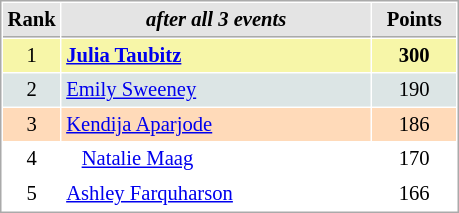<table cellspacing="1" cellpadding="3" style="border:1px solid #AAAAAA;font-size:86%">
<tr style="background-color: #E4E4E4;">
<th style="border-bottom:1px solid #AAAAAA; width: 10px;">Rank</th>
<th style="border-bottom:1px solid #AAAAAA; width: 200px;"><em>after all 3 events</em></th>
<th style="border-bottom:1px solid #AAAAAA; width: 50px;">Points</th>
</tr>
<tr style="background:#f7f6a8;">
<td align=center>1</td>
<td> <strong><a href='#'>Julia Taubitz</a></strong></td>
<td align=center><strong>300</strong></td>
</tr>
<tr style="background:#dce5e5;">
<td align=center>2</td>
<td> <a href='#'>Emily Sweeney</a></td>
<td align=center>190</td>
</tr>
<tr style="background:#ffdab9;">
<td align=center>3</td>
<td> <a href='#'>Kendija Aparjode</a></td>
<td align=center>186</td>
</tr>
<tr>
<td align=center>4</td>
<td>   <a href='#'>Natalie Maag</a></td>
<td align=center>170</td>
</tr>
<tr>
<td align=center>5</td>
<td> <a href='#'>Ashley Farquharson</a></td>
<td align=center>166</td>
</tr>
</table>
